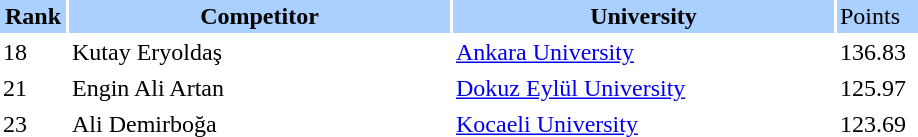<table border="0" cellspacing="2" cellpadding="2">
<tr bgcolor=AAD0FF>
<th width=40>Rank</th>
<th width=250>Competitor</th>
<th width=250>University</th>
<td width=50>Points</td>
</tr>
<tr>
<td>18</td>
<td>Kutay Eryoldaş</td>
<td><a href='#'>Ankara University</a></td>
<td>136.83</td>
</tr>
<tr>
<td>21</td>
<td>Engin Ali Artan</td>
<td><a href='#'>Dokuz Eylül University</a></td>
<td>125.97</td>
</tr>
<tr>
<td>23</td>
<td>Ali Demirboğa</td>
<td><a href='#'>Kocaeli University</a></td>
<td>123.69</td>
</tr>
</table>
